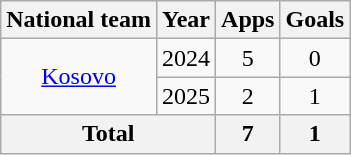<table class="wikitable" style="text-align:center">
<tr>
<th>National team</th>
<th>Year</th>
<th>Apps</th>
<th>Goals</th>
</tr>
<tr>
<td rowspan="2"><a href='#'>Kosovo</a></td>
<td>2024</td>
<td>5</td>
<td>0</td>
</tr>
<tr>
<td>2025</td>
<td>2</td>
<td>1</td>
</tr>
<tr>
<th colspan="2">Total</th>
<th>7</th>
<th>1</th>
</tr>
</table>
